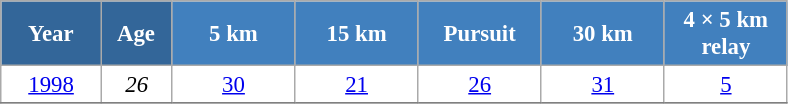<table class="wikitable" style="font-size:95%; text-align:center; border:grey solid 1px; border-collapse:collapse; background:#ffffff;">
<tr>
<th style="background-color:#369; color:white; width:60px;"> Year </th>
<th style="background-color:#369; color:white; width:40px;"> Age </th>
<th style="background-color:#4180be; color:white; width:75px;"> 5 km </th>
<th style="background-color:#4180be; color:white; width:75px;"> 15 km </th>
<th style="background-color:#4180be; color:white; width:75px;"> Pursuit </th>
<th style="background-color:#4180be; color:white; width:75px;"> 30 km </th>
<th style="background-color:#4180be; color:white; width:75px;"> 4 × 5 km <br> relay </th>
</tr>
<tr>
<td><a href='#'>1998</a></td>
<td><em>26</em></td>
<td><a href='#'>30</a></td>
<td><a href='#'>21</a></td>
<td><a href='#'>26</a></td>
<td><a href='#'>31</a></td>
<td><a href='#'>5</a></td>
</tr>
<tr>
</tr>
</table>
